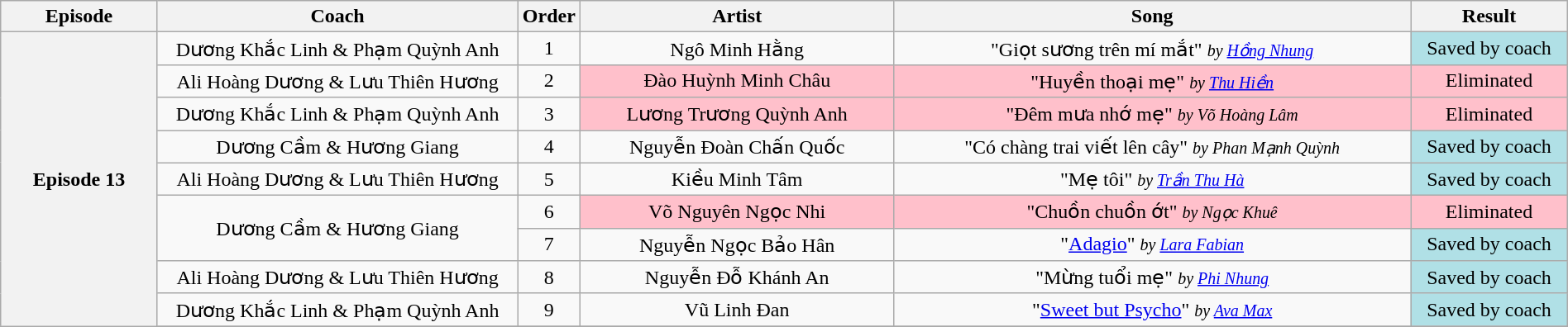<table class="wikitable" style="text-align:center; width:100%;">
<tr>
<th style="width:10%;">Episode</th>
<th style="width:23%;">Coach</th>
<th style="width:04%;">Order</th>
<th style="width:20%;">Artist</th>
<th style="width:33%;">Song</th>
<th style="width:10%;">Result</th>
</tr>
<tr>
<th rowspan="10" scope="row">Episode 13<br><small></small></th>
<td>Dương Khắc Linh & Phạm Quỳnh Anh</td>
<td>1</td>
<td style="background:;">Ngô Minh Hằng</td>
<td style="background:;">"Giọt sương trên mí mắt" <small><em>by <a href='#'>Hồng Nhung</a></em></small></td>
<td style="background:#b0e0e6;">Saved by coach</td>
</tr>
<tr>
<td>Ali Hoàng Dương & Lưu Thiên Hương</td>
<td>2</td>
<td style="background:pink;">Đào Huỳnh Minh Châu</td>
<td style="background:pink;">"Huyền thoại mẹ" <small><em>by <a href='#'>Thu Hiền</a></em></small></td>
<td style="background:pink;">Eliminated</td>
</tr>
<tr>
<td>Dương Khắc Linh & Phạm Quỳnh Anh</td>
<td>3</td>
<td style="background:pink;">Lương Trương Quỳnh Anh</td>
<td style="background:pink;">"Đêm mưa nhớ mẹ" <small><em>by Võ Hoàng Lâm</em></small></td>
<td style="background:pink;">Eliminated</td>
</tr>
<tr>
<td>Dương Cầm & Hương Giang</td>
<td>4</td>
<td style="background:;">Nguyễn Đoàn Chấn Quốc</td>
<td style="background:;">"Có chàng trai viết lên cây" <small><em>by Phan Mạnh Quỳnh</em></small></td>
<td style="background:#b0e0e6;">Saved by coach</td>
</tr>
<tr>
<td>Ali Hoàng Dương & Lưu Thiên Hương</td>
<td>5</td>
<td style="background:;">Kiều Minh Tâm</td>
<td style="background:;">"Mẹ tôi" <small><em>by <a href='#'>Trần Thu Hà</a></em></small></td>
<td style="background:#b0e0e6;">Saved by coach</td>
</tr>
<tr>
<td rowspan="2">Dương Cầm & Hương Giang</td>
<td>6</td>
<td style="background:pink;">Võ Nguyên Ngọc Nhi</td>
<td style="background:pink;">"Chuồn chuồn ớt" <small><em>by Ngọc Khuê</em></small></td>
<td style="background:pink;">Eliminated</td>
</tr>
<tr>
<td>7</td>
<td style="background:;">Nguyễn Ngọc Bảo Hân</td>
<td style="background:;">"<a href='#'>Adagio</a>" <small><em>by <a href='#'>Lara Fabian</a></em></small></td>
<td style="background:#b0e0e6;">Saved by coach</td>
</tr>
<tr>
<td>Ali Hoàng Dương & Lưu Thiên Hương</td>
<td>8</td>
<td style="background:;">Nguyễn Đỗ Khánh An</td>
<td style="background:;">"Mừng tuổi mẹ" <small><em>by <a href='#'>Phi Nhung</a></em></small></td>
<td style="background:#b0e0e6;">Saved by coach</td>
</tr>
<tr>
<td>Dương Khắc Linh & Phạm Quỳnh Anh</td>
<td>9</td>
<td style="background:;">Vũ Linh Đan</td>
<td style="background:;">"<a href='#'>Sweet but Psycho</a>" <small><em>by <a href='#'>Ava Max</a></em></small></td>
<td style="background:#b0e0e6;">Saved by coach</td>
</tr>
<tr>
</tr>
</table>
